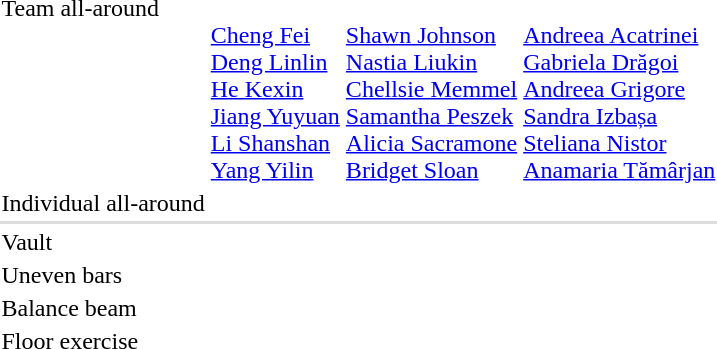<table>
<tr valign="top">
<td>Team all-around<br></td>
<td><br><a href='#'>Cheng Fei</a><br><a href='#'>Deng Linlin</a><br><a href='#'>He Kexin</a><br><a href='#'>Jiang Yuyuan</a><br><a href='#'>Li Shanshan</a><br><a href='#'>Yang Yilin</a></td>
<td><br><a href='#'>Shawn Johnson</a><br><a href='#'>Nastia Liukin</a><br><a href='#'>Chellsie Memmel</a><br><a href='#'>Samantha Peszek</a><br><a href='#'>Alicia Sacramone</a><br><a href='#'>Bridget Sloan</a></td>
<td><br><a href='#'>Andreea Acatrinei</a><br><a href='#'>Gabriela Drăgoi</a><br><a href='#'>Andreea Grigore</a><br><a href='#'>Sandra Izbașa</a><br><a href='#'>Steliana Nistor</a><br><a href='#'>Anamaria Tămârjan</a></td>
</tr>
<tr valign="top">
<td>Individual all-around<br></td>
<td></td>
<td></td>
<td></td>
</tr>
<tr bgcolor=#DDDDDD>
<td colspan=7></td>
</tr>
<tr>
<td>Vault<br></td>
<td></td>
<td></td>
<td></td>
</tr>
<tr>
<td>Uneven bars<br></td>
<td></td>
<td></td>
<td></td>
</tr>
<tr>
<td>Balance beam<br></td>
<td></td>
<td></td>
<td></td>
</tr>
<tr>
<td>Floor exercise<br></td>
<td></td>
<td></td>
<td></td>
</tr>
</table>
